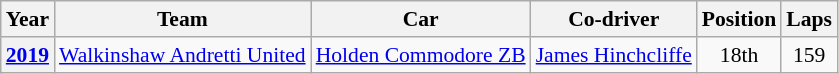<table class="wikitable" style="font-size: 90%;">
<tr>
<th>Year</th>
<th>Team</th>
<th>Car</th>
<th>Co-driver</th>
<th>Position</th>
<th>Laps</th>
</tr>
<tr>
<th><a href='#'>2019</a></th>
<td nowrap><a href='#'>Walkinshaw Andretti United</a></td>
<td nowrap><a href='#'>Holden Commodore ZB</a></td>
<td nowrap> <a href='#'>James Hinchcliffe</a></td>
<td align="center">18th</td>
<td align="center">159</td>
</tr>
</table>
